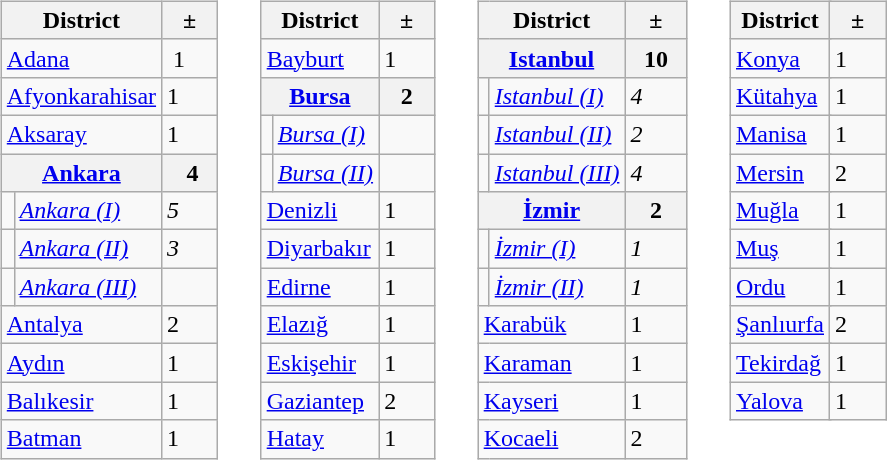<table>
<tr>
<td style="vertical-align:top"><br><table class="wikitable">
<tr>
<th colspan="2">District</th>
<th style="width:30px;">±</th>
</tr>
<tr>
<td colspan="2"><a href='#'>Adana</a></td>
<td> 1</td>
</tr>
<tr>
<td colspan="2"><a href='#'>Afyonkarahisar</a></td>
<td> 1</td>
</tr>
<tr>
<td colspan="2"><a href='#'>Aksaray</a></td>
<td> 1</td>
</tr>
<tr>
<th colspan="2"><a href='#'>Ankara</a></th>
<th> 4</th>
</tr>
<tr>
<td></td>
<td><em><a href='#'>Ankara (I)</a></em></td>
<td> <em>5</em></td>
</tr>
<tr>
<td></td>
<td><em><a href='#'>Ankara (II)</a></em></td>
<td> <em>3</em></td>
</tr>
<tr>
<td></td>
<td><em><a href='#'>Ankara (III)</a></em></td>
<td></td>
</tr>
<tr>
<td colspan="2"><a href='#'>Antalya</a></td>
<td> 2</td>
</tr>
<tr>
<td colspan="2"><a href='#'>Aydın</a></td>
<td> 1</td>
</tr>
<tr>
<td colspan="2"><a href='#'>Balıkesir</a></td>
<td> 1</td>
</tr>
<tr>
<td colspan="2"><a href='#'>Batman</a></td>
<td> 1</td>
</tr>
</table>
</td>
<td colwidth=1em> </td>
<td style="vertical-align:top"><br><table class="wikitable">
<tr>
<th colspan="2">District</th>
<th style="width:30px;">±</th>
</tr>
<tr>
<td colspan="2"><a href='#'>Bayburt</a></td>
<td> 1</td>
</tr>
<tr>
<th colspan="2"><a href='#'>Bursa</a></th>
<th> 2</th>
</tr>
<tr>
<td></td>
<td><em><a href='#'>Bursa (I)</a></em></td>
<td></td>
</tr>
<tr>
<td></td>
<td><em><a href='#'>Bursa (II)</a></em></td>
<td></td>
</tr>
<tr>
<td colspan="2"><a href='#'>Denizli</a></td>
<td> 1</td>
</tr>
<tr>
<td colspan="2"><a href='#'>Diyarbakır</a></td>
<td> 1</td>
</tr>
<tr>
<td colspan="2"><a href='#'>Edirne</a></td>
<td> 1</td>
</tr>
<tr>
<td colspan="2"><a href='#'>Elazığ</a></td>
<td> 1</td>
</tr>
<tr>
<td colspan="2"><a href='#'>Eskişehir</a></td>
<td> 1</td>
</tr>
<tr>
<td colspan="2"><a href='#'>Gaziantep</a></td>
<td> 2</td>
</tr>
<tr>
<td colspan="2"><a href='#'>Hatay</a></td>
<td> 1</td>
</tr>
</table>
</td>
<td colwidth=1em> </td>
<td style="vertical-align:top"><br><table class="wikitable">
<tr>
<th colspan="2">District</th>
<th style="width:34px;">±</th>
</tr>
<tr>
<th colspan="2"><a href='#'>Istanbul</a></th>
<th> 10</th>
</tr>
<tr>
<td></td>
<td><em><a href='#'>Istanbul (I)</a></em></td>
<td> <em>4</em></td>
</tr>
<tr>
<td></td>
<td><em><a href='#'>Istanbul (II)</a></em></td>
<td> <em>2</em></td>
</tr>
<tr>
<td></td>
<td><em><a href='#'>Istanbul (III)</a></em></td>
<td> <em>4</em></td>
</tr>
<tr>
<th colspan="2"><a href='#'>İzmir</a></th>
<th> 2</th>
</tr>
<tr>
<td></td>
<td><em><a href='#'>İzmir (I)</a></em></td>
<td> <em>1</em></td>
</tr>
<tr>
<td></td>
<td><em><a href='#'>İzmir (II)</a></em></td>
<td> <em>1</em></td>
</tr>
<tr>
<td colspan="2"><a href='#'>Karabük</a></td>
<td> 1</td>
</tr>
<tr>
<td colspan="2"><a href='#'>Karaman</a></td>
<td> 1</td>
</tr>
<tr>
<td colspan="2"><a href='#'>Kayseri</a></td>
<td> 1</td>
</tr>
<tr>
<td colspan="2"><a href='#'>Kocaeli</a></td>
<td> 2</td>
</tr>
</table>
</td>
<td colwidth=1em> </td>
<td style="vertical-align:top"><br><table class="wikitable">
<tr>
<th colspan="2">District</th>
<th style="width:30px;">±</th>
</tr>
<tr>
<td colspan="2"><a href='#'>Konya</a></td>
<td> 1</td>
</tr>
<tr>
<td colspan="2"><a href='#'>Kütahya</a></td>
<td> 1</td>
</tr>
<tr>
<td colspan="2"><a href='#'>Manisa</a></td>
<td> 1</td>
</tr>
<tr>
<td colspan="2"><a href='#'>Mersin</a></td>
<td> 2</td>
</tr>
<tr>
<td colspan="2"><a href='#'>Muğla</a></td>
<td> 1</td>
</tr>
<tr>
<td colspan="2"><a href='#'>Muş</a></td>
<td> 1</td>
</tr>
<tr>
<td colspan="2"><a href='#'>Ordu</a></td>
<td> 1</td>
</tr>
<tr>
<td colspan="2"><a href='#'>Şanlıurfa</a></td>
<td> 2</td>
</tr>
<tr>
<td colspan="2"><a href='#'>Tekirdağ</a></td>
<td> 1</td>
</tr>
<tr>
<td colspan="2"><a href='#'>Yalova</a></td>
<td> 1</td>
</tr>
</table>
</td>
</tr>
</table>
